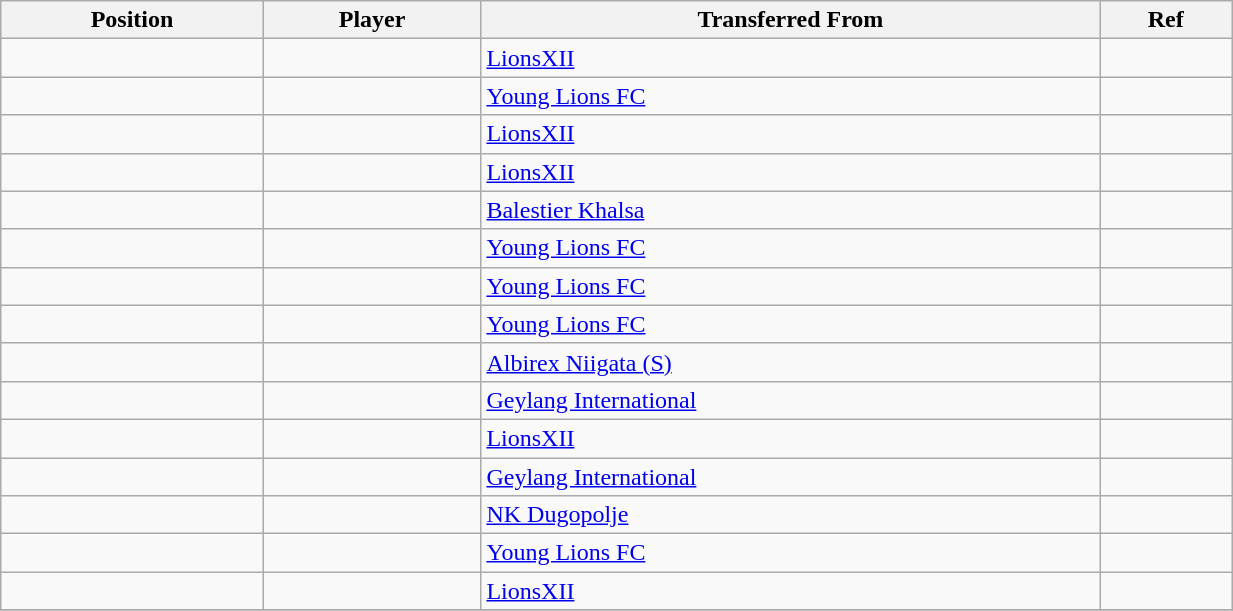<table class="wikitable sortable" style="width:65%; text-align:center; font-size:100%; text-align:left;">
<tr>
<th><strong>Position</strong></th>
<th><strong>Player</strong></th>
<th><strong>Transferred From</strong></th>
<th><strong>Ref</strong></th>
</tr>
<tr>
<td></td>
<td></td>
<td> <a href='#'>LionsXII</a></td>
<td></td>
</tr>
<tr>
<td></td>
<td></td>
<td> <a href='#'>Young Lions FC</a></td>
<td></td>
</tr>
<tr>
<td></td>
<td></td>
<td> <a href='#'>LionsXII</a></td>
<td></td>
</tr>
<tr>
<td></td>
<td></td>
<td> <a href='#'>LionsXII</a></td>
<td></td>
</tr>
<tr>
<td></td>
<td></td>
<td> <a href='#'>Balestier Khalsa</a></td>
<td></td>
</tr>
<tr>
<td></td>
<td></td>
<td> <a href='#'>Young Lions FC</a></td>
<td></td>
</tr>
<tr>
<td></td>
<td></td>
<td> <a href='#'>Young Lions FC</a></td>
<td></td>
</tr>
<tr>
<td></td>
<td></td>
<td> <a href='#'>Young Lions FC</a></td>
<td></td>
</tr>
<tr>
<td></td>
<td></td>
<td><a href='#'>Albirex Niigata (S)</a></td>
<td></td>
</tr>
<tr>
<td></td>
<td></td>
<td> <a href='#'>Geylang International</a></td>
<td></td>
</tr>
<tr>
<td></td>
<td></td>
<td> <a href='#'>LionsXII</a></td>
<td></td>
</tr>
<tr>
<td></td>
<td></td>
<td> <a href='#'>Geylang International</a></td>
<td></td>
</tr>
<tr>
<td></td>
<td></td>
<td> <a href='#'>NK Dugopolje</a></td>
<td></td>
</tr>
<tr>
<td></td>
<td></td>
<td> <a href='#'>Young Lions FC</a></td>
<td></td>
</tr>
<tr>
<td></td>
<td></td>
<td> <a href='#'>LionsXII</a></td>
<td></td>
</tr>
<tr>
</tr>
</table>
